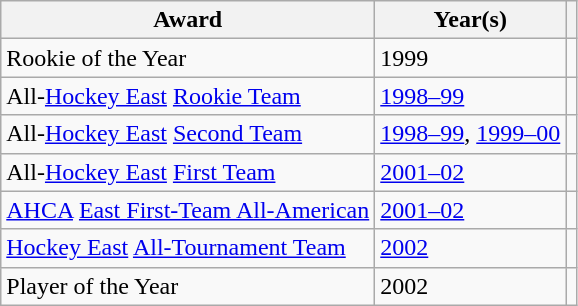<table class="wikitable">
<tr>
<th>Award</th>
<th>Year(s)</th>
<th></th>
</tr>
<tr>
<td>Rookie of the Year</td>
<td>1999</td>
<td></td>
</tr>
<tr>
<td>All-<a href='#'>Hockey East</a> <a href='#'>Rookie Team</a></td>
<td><a href='#'>1998–99</a></td>
<td></td>
</tr>
<tr>
<td>All-<a href='#'>Hockey East</a> <a href='#'>Second Team</a></td>
<td><a href='#'>1998–99</a>, <a href='#'>1999–00</a></td>
<td></td>
</tr>
<tr>
<td>All-<a href='#'>Hockey East</a> <a href='#'>First Team</a></td>
<td><a href='#'>2001–02</a></td>
<td></td>
</tr>
<tr>
<td><a href='#'>AHCA</a> <a href='#'>East First-Team All-American</a></td>
<td><a href='#'>2001–02</a></td>
<td></td>
</tr>
<tr>
<td><a href='#'>Hockey East</a> <a href='#'>All-Tournament Team</a></td>
<td><a href='#'>2002</a></td>
<td></td>
</tr>
<tr>
<td>Player of the Year</td>
<td>2002</td>
<td></td>
</tr>
</table>
